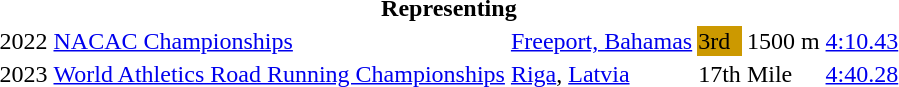<table>
<tr>
<th colspan="7">Representing </th>
</tr>
<tr>
<td>2022</td>
<td><a href='#'>NACAC Championships</a></td>
<td><a href='#'>Freeport, Bahamas</a></td>
<td bgcolor=cc9900>3rd</td>
<td>1500 m</td>
<td><a href='#'>4:10.43</a></td>
</tr>
<tr>
<td>2023</td>
<td><a href='#'>World Athletics Road Running Championships</a></td>
<td><a href='#'>Riga</a>, <a href='#'>Latvia</a></td>
<td>17th</td>
<td>Mile</td>
<td><a href='#'>4:40.28</a></td>
</tr>
</table>
